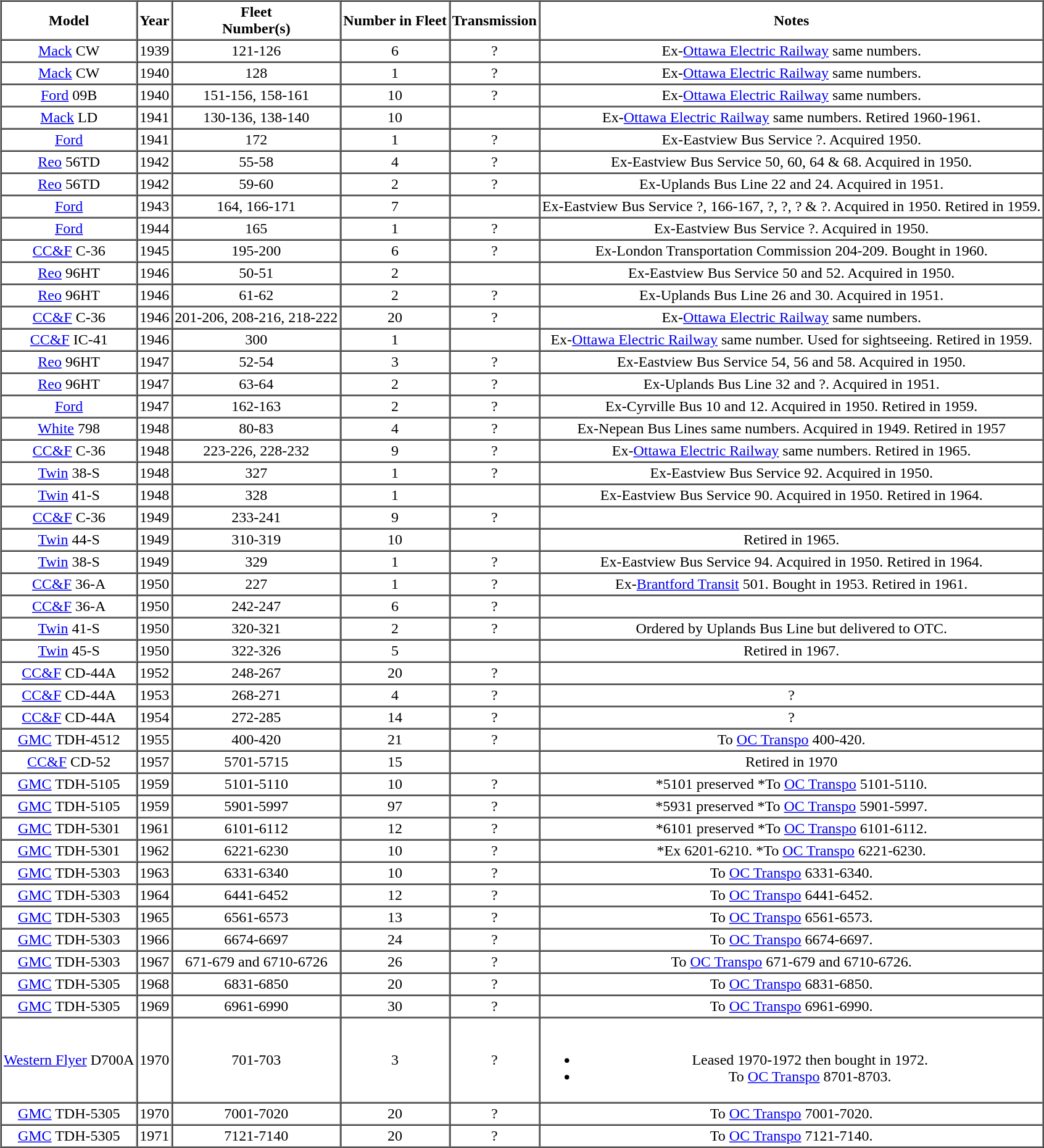<table border="1" cellspacing="0" cellpadding="2" class=sortable>
<tr>
<th>Model</th>
<th>Year</th>
<th>Fleet<br>Number(s)</th>
<th>Number in Fleet</th>
<th>Transmission</th>
<th>Notes</th>
</tr>
<tr align="center">
<td><a href='#'>Mack</a> CW</td>
<td>1939</td>
<td>121-126</td>
<td>6</td>
<td>?</td>
<td>Ex-<a href='#'>Ottawa Electric Railway</a> same numbers.</td>
</tr>
<tr align="center">
<td><a href='#'>Mack</a> CW</td>
<td>1940</td>
<td>128</td>
<td>1</td>
<td>?</td>
<td>Ex-<a href='#'>Ottawa Electric Railway</a> same numbers.</td>
</tr>
<tr align="center">
<td><a href='#'>Ford</a> 09B</td>
<td>1940</td>
<td>151-156, 158-161</td>
<td>10</td>
<td>?</td>
<td>Ex-<a href='#'>Ottawa Electric Railway</a> same numbers.</td>
</tr>
<tr align="center">
<td><a href='#'>Mack</a> LD</td>
<td>1941</td>
<td>130-136, 138-140</td>
<td>10</td>
<td></td>
<td>Ex-<a href='#'>Ottawa Electric Railway</a> same numbers. Retired 1960-1961.</td>
</tr>
<tr align="center">
<td><a href='#'>Ford</a></td>
<td>1941</td>
<td>172</td>
<td>1</td>
<td>?</td>
<td>Ex-Eastview Bus Service ?. Acquired 1950.</td>
</tr>
<tr align="center">
<td><a href='#'>Reo</a> 56TD</td>
<td>1942</td>
<td>55-58</td>
<td>4</td>
<td>?</td>
<td>Ex-Eastview Bus Service 50, 60, 64 & 68. Acquired in 1950.</td>
</tr>
<tr align="center">
<td><a href='#'>Reo</a> 56TD</td>
<td>1942</td>
<td>59-60</td>
<td>2</td>
<td>?</td>
<td>Ex-Uplands Bus Line 22 and 24. Acquired in 1951.</td>
</tr>
<tr align="center">
<td><a href='#'>Ford</a></td>
<td>1943</td>
<td>164, 166-171</td>
<td>7</td>
<td></td>
<td>Ex-Eastview Bus Service ?, 166-167, ?, ?, ? & ?. Acquired in 1950. Retired in 1959.</td>
</tr>
<tr align="center">
<td><a href='#'>Ford</a></td>
<td>1944</td>
<td>165</td>
<td>1</td>
<td>?</td>
<td>Ex-Eastview Bus Service ?. Acquired in 1950.</td>
</tr>
<tr align="center">
<td><a href='#'>CC&F</a> C-36</td>
<td>1945</td>
<td>195-200</td>
<td>6</td>
<td>?</td>
<td>Ex-London Transportation Commission 204-209. Bought in 1960.</td>
</tr>
<tr align="center">
<td><a href='#'>Reo</a> 96HT</td>
<td>1946</td>
<td>50-51</td>
<td>2</td>
<td></td>
<td>Ex-Eastview Bus Service 50 and 52. Acquired in 1950.</td>
</tr>
<tr align="center">
<td><a href='#'>Reo</a> 96HT</td>
<td>1946</td>
<td>61-62</td>
<td>2</td>
<td>?</td>
<td>Ex-Uplands Bus Line 26 and 30. Acquired in 1951.</td>
</tr>
<tr align="center">
<td><a href='#'>CC&F</a> C-36</td>
<td>1946</td>
<td>201-206, 208-216, 218-222</td>
<td>20</td>
<td>?</td>
<td>Ex-<a href='#'>Ottawa Electric Railway</a> same numbers.</td>
</tr>
<tr align="center">
<td><a href='#'>CC&F</a> IC-41</td>
<td>1946</td>
<td>300</td>
<td>1</td>
<td></td>
<td>Ex-<a href='#'>Ottawa Electric Railway</a> same number. Used for sightseeing. Retired in 1959.</td>
</tr>
<tr align="center">
<td><a href='#'>Reo</a> 96HT</td>
<td>1947</td>
<td>52-54</td>
<td>3</td>
<td>?</td>
<td>Ex-Eastview Bus Service 54, 56 and 58. Acquired in 1950.</td>
</tr>
<tr align="center">
<td><a href='#'>Reo</a> 96HT</td>
<td>1947</td>
<td>63-64</td>
<td>2</td>
<td>?</td>
<td>Ex-Uplands Bus Line 32 and ?. Acquired in 1951.</td>
</tr>
<tr align="center">
<td><a href='#'>Ford</a></td>
<td>1947</td>
<td>162-163</td>
<td>2</td>
<td>?</td>
<td>Ex-Cyrville Bus 10 and 12. Acquired in 1950. Retired in 1959.</td>
</tr>
<tr align="center">
<td><a href='#'>White</a> 798</td>
<td>1948</td>
<td>80-83</td>
<td>4</td>
<td>?</td>
<td>Ex-Nepean Bus Lines same numbers. Acquired in 1949. Retired in 1957</td>
</tr>
<tr align="center">
<td><a href='#'>CC&F</a> C-36</td>
<td>1948</td>
<td>223-226, 228-232</td>
<td>9</td>
<td>?</td>
<td>Ex-<a href='#'>Ottawa Electric Railway</a> same numbers. Retired in 1965.</td>
</tr>
<tr align="center">
<td><a href='#'>Twin</a> 38-S</td>
<td>1948</td>
<td>327</td>
<td>1</td>
<td>?</td>
<td>Ex-Eastview Bus Service 92. Acquired in 1950.</td>
</tr>
<tr align="center">
<td><a href='#'>Twin</a> 41-S</td>
<td>1948</td>
<td>328</td>
<td>1</td>
<td></td>
<td>Ex-Eastview Bus Service 90. Acquired in 1950. Retired in 1964.</td>
</tr>
<tr align="center">
<td><a href='#'>CC&F</a> C-36</td>
<td>1949</td>
<td>233-241</td>
<td>9</td>
<td>?</td>
<td></td>
</tr>
<tr align="center">
<td><a href='#'>Twin</a> 44-S</td>
<td>1949</td>
<td>310-319</td>
<td>10</td>
<td></td>
<td>Retired in 1965.</td>
</tr>
<tr align="center">
<td><a href='#'>Twin</a> 38-S</td>
<td>1949</td>
<td>329</td>
<td>1</td>
<td>?</td>
<td>Ex-Eastview Bus Service 94. Acquired in 1950. Retired in 1964.</td>
</tr>
<tr align="center">
<td><a href='#'>CC&F</a> 36-A</td>
<td>1950</td>
<td>227</td>
<td>1</td>
<td>?</td>
<td>Ex-<a href='#'>Brantford Transit</a> 501. Bought in 1953. Retired in 1961.</td>
</tr>
<tr align="center">
<td><a href='#'>CC&F</a> 36-A</td>
<td>1950</td>
<td>242-247</td>
<td>6</td>
<td>?</td>
<td></td>
</tr>
<tr align="center">
<td><a href='#'>Twin</a> 41-S</td>
<td>1950</td>
<td>320-321</td>
<td>2</td>
<td>?</td>
<td>Ordered by Uplands Bus Line but delivered to OTC.</td>
</tr>
<tr align="center">
<td><a href='#'>Twin</a> 45-S</td>
<td>1950</td>
<td>322-326</td>
<td>5</td>
<td></td>
<td>Retired in 1967.</td>
</tr>
<tr align="center">
<td><a href='#'>CC&F</a> CD-44A</td>
<td>1952</td>
<td>248-267</td>
<td>20</td>
<td>?</td>
<td></td>
</tr>
<tr align="center">
<td><a href='#'>CC&F</a> CD-44A</td>
<td>1953</td>
<td>268-271</td>
<td>4</td>
<td>?</td>
<td>?</td>
</tr>
<tr align="center">
<td><a href='#'>CC&F</a> CD-44A</td>
<td>1954</td>
<td>272-285</td>
<td>14</td>
<td>?</td>
<td>?</td>
</tr>
<tr align="center">
<td><a href='#'>GMC</a> TDH-4512</td>
<td>1955</td>
<td>400-420</td>
<td>21</td>
<td>?</td>
<td>To <a href='#'>OC Transpo</a> 400-420.</td>
</tr>
<tr align="center">
<td><a href='#'>CC&F</a> CD-52</td>
<td>1957</td>
<td>5701-5715</td>
<td>15</td>
<td></td>
<td>Retired in 1970</td>
</tr>
<tr align="center">
<td><a href='#'>GMC</a> TDH-5105</td>
<td>1959</td>
<td>5101-5110</td>
<td>10</td>
<td>?</td>
<td>*5101 preserved *To <a href='#'>OC Transpo</a> 5101-5110.</td>
</tr>
<tr align="center">
<td><a href='#'>GMC</a> TDH-5105</td>
<td>1959</td>
<td>5901-5997</td>
<td>97</td>
<td>?</td>
<td>*5931 preserved *To <a href='#'>OC Transpo</a> 5901-5997.</td>
</tr>
<tr align="center">
<td><a href='#'>GMC</a> TDH-5301</td>
<td>1961</td>
<td>6101-6112</td>
<td>12</td>
<td>?</td>
<td>*6101 preserved *To <a href='#'>OC Transpo</a> 6101-6112.</td>
</tr>
<tr align="center">
<td><a href='#'>GMC</a> TDH-5301</td>
<td>1962</td>
<td>6221-6230</td>
<td>10</td>
<td>?</td>
<td>*Ex 6201-6210. *To <a href='#'>OC Transpo</a> 6221-6230.</td>
</tr>
<tr align="center">
<td><a href='#'>GMC</a> TDH-5303</td>
<td>1963</td>
<td>6331-6340</td>
<td>10</td>
<td>?</td>
<td>To <a href='#'>OC Transpo</a> 6331-6340.</td>
</tr>
<tr align="center">
<td><a href='#'>GMC</a> TDH-5303</td>
<td>1964</td>
<td>6441-6452</td>
<td>12</td>
<td>?</td>
<td>To <a href='#'>OC Transpo</a> 6441-6452.</td>
</tr>
<tr align="center">
<td><a href='#'>GMC</a> TDH-5303</td>
<td>1965</td>
<td>6561-6573</td>
<td>13</td>
<td>?</td>
<td>To <a href='#'>OC Transpo</a> 6561-6573.</td>
</tr>
<tr align="center">
<td><a href='#'>GMC</a> TDH-5303</td>
<td>1966</td>
<td>6674-6697</td>
<td>24</td>
<td>?</td>
<td>To <a href='#'>OC Transpo</a> 6674-6697.</td>
</tr>
<tr align="center">
<td><a href='#'>GMC</a> TDH-5303</td>
<td>1967</td>
<td>671-679 and 6710-6726</td>
<td>26</td>
<td>?</td>
<td>To <a href='#'>OC Transpo</a> 671-679 and 6710-6726.</td>
</tr>
<tr align="center">
<td><a href='#'>GMC</a> TDH-5305</td>
<td>1968</td>
<td>6831-6850</td>
<td>20</td>
<td>?</td>
<td>To <a href='#'>OC Transpo</a> 6831-6850.</td>
</tr>
<tr align="center">
<td><a href='#'>GMC</a> TDH-5305</td>
<td>1969</td>
<td>6961-6990</td>
<td>30</td>
<td>?</td>
<td>To <a href='#'>OC Transpo</a> 6961-6990.</td>
</tr>
<tr align="center">
<td><a href='#'>Western Flyer</a> D700A</td>
<td>1970</td>
<td>701-703</td>
<td>3</td>
<td>?</td>
<td><br><ul><li>Leased 1970-1972 then bought in 1972.</li><li>To <a href='#'>OC Transpo</a> 8701-8703.</li></ul></td>
</tr>
<tr align="center">
<td><a href='#'>GMC</a> TDH-5305</td>
<td>1970</td>
<td>7001-7020</td>
<td>20</td>
<td>?</td>
<td>To <a href='#'>OC Transpo</a> 7001-7020.</td>
</tr>
<tr align="center">
<td><a href='#'>GMC</a> TDH-5305</td>
<td>1971</td>
<td>7121-7140</td>
<td>20</td>
<td>?</td>
<td>To <a href='#'>OC Transpo</a> 7121-7140.</td>
</tr>
</table>
